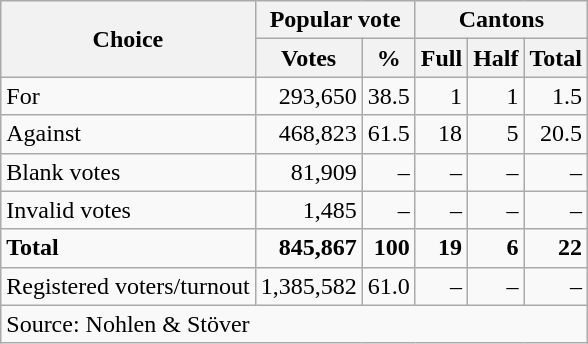<table class=wikitable style=text-align:right>
<tr>
<th rowspan=2>Choice</th>
<th colspan=2>Popular vote</th>
<th colspan=3>Cantons</th>
</tr>
<tr>
<th>Votes</th>
<th>%</th>
<th>Full</th>
<th>Half</th>
<th>Total</th>
</tr>
<tr>
<td align=left>For</td>
<td>293,650</td>
<td>38.5</td>
<td>1</td>
<td>1</td>
<td>1.5</td>
</tr>
<tr>
<td align=left>Against</td>
<td>468,823</td>
<td>61.5</td>
<td>18</td>
<td>5</td>
<td>20.5</td>
</tr>
<tr>
<td align=left>Blank votes</td>
<td>81,909</td>
<td>–</td>
<td>–</td>
<td>–</td>
<td>–</td>
</tr>
<tr>
<td align=left>Invalid votes</td>
<td>1,485</td>
<td>–</td>
<td>–</td>
<td>–</td>
<td>–</td>
</tr>
<tr>
<td align=left><strong>Total</strong></td>
<td><strong>845,867</strong></td>
<td><strong>100</strong></td>
<td><strong>19</strong></td>
<td><strong>6</strong></td>
<td><strong>22</strong></td>
</tr>
<tr>
<td align=left>Registered voters/turnout</td>
<td>1,385,582</td>
<td>61.0</td>
<td>–</td>
<td>–</td>
<td>–</td>
</tr>
<tr>
<td align=left colspan=6>Source: Nohlen & Stöver</td>
</tr>
</table>
